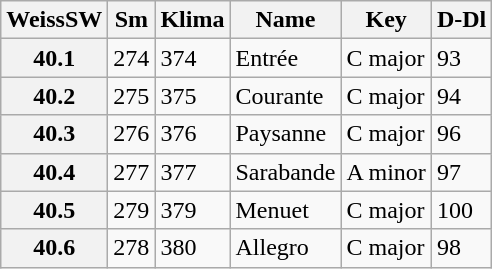<table border="1" class="wikitable sortable">
<tr>
<th data-sort-type="number">WeissSW</th>
<th>Sm</th>
<th>Klima</th>
<th class="unsortable">Name</th>
<th class="unsortable">Key</th>
<th>D-Dl</th>
</tr>
<tr>
<th data-sort-value="1">40.1</th>
<td>274</td>
<td>374</td>
<td>Entrée</td>
<td>C major</td>
<td>93</td>
</tr>
<tr>
<th data-sort-value="2">40.2</th>
<td>275</td>
<td>375</td>
<td>Courante</td>
<td>C major</td>
<td>94</td>
</tr>
<tr>
<th data-sort-value="3">40.3</th>
<td>276</td>
<td>376</td>
<td>Paysanne</td>
<td>C major</td>
<td>96</td>
</tr>
<tr>
<th data-sort-value="4">40.4</th>
<td>277</td>
<td>377</td>
<td>Sarabande</td>
<td>A minor</td>
<td>97</td>
</tr>
<tr>
<th data-sort-value="5">40.5</th>
<td>279</td>
<td>379</td>
<td>Menuet</td>
<td>C major</td>
<td>100</td>
</tr>
<tr>
<th data-sort-value="6">40.6</th>
<td>278</td>
<td>380</td>
<td>Allegro</td>
<td>C major</td>
<td>98</td>
</tr>
</table>
